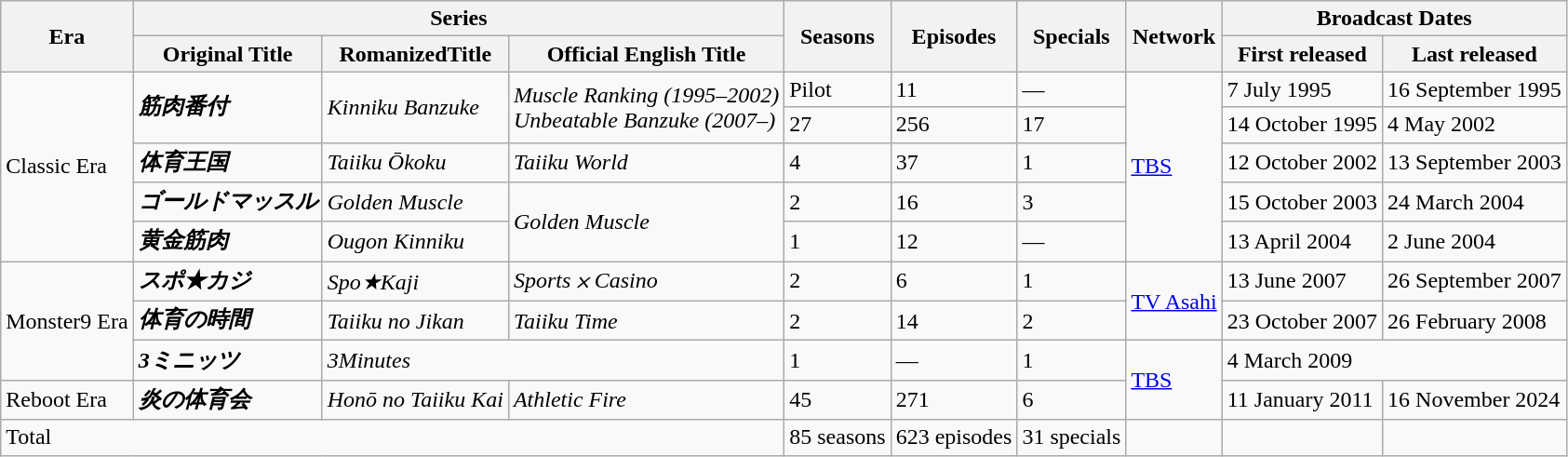<table class="wikitable defaultcenter">
<tr>
<th rowspan="2">Era</th>
<th colspan="3">Series</th>
<th rowspan="2">Seasons</th>
<th rowspan="2">Episodes</th>
<th rowspan="2">Specials</th>
<th rowspan="2">Network</th>
<th colspan="2">Broadcast Dates</th>
</tr>
<tr>
<th>Original Title</th>
<th>RomanizedTitle</th>
<th>Official English Title</th>
<th>First released</th>
<th>Last released</th>
</tr>
<tr>
<td rowspan="5">Classic Era</td>
<td rowspan="2"><strong><em>筋肉番付</em></strong></td>
<td rowspan="2"><em>Kinniku Banzuke</em></td>
<td rowspan="2"><em>Muscle Ranking (1995–2002)</em><br><em>Unbeatable Banzuke (2007–)</em></td>
<td>Pilot</td>
<td>11</td>
<td>—</td>
<td rowspan="5"><a href='#'>TBS</a></td>
<td>7 July 1995</td>
<td>16 September 1995</td>
</tr>
<tr>
<td>27</td>
<td>256</td>
<td>17</td>
<td>14 October 1995</td>
<td>4 May 2002</td>
</tr>
<tr>
<td><strong><em>体育王国</em></strong></td>
<td><em>Taiiku Ōkoku</em></td>
<td><em>Taiiku World</em></td>
<td>4</td>
<td>37</td>
<td>1</td>
<td>12 October 2002</td>
<td>13 September 2003</td>
</tr>
<tr>
<td><strong><em>ゴールドマッスル</em></strong></td>
<td><em>Golden Muscle</em></td>
<td rowspan="2"><em>Golden Muscle</em></td>
<td>2</td>
<td>16</td>
<td>3</td>
<td>15 October 2003</td>
<td>24 March 2004</td>
</tr>
<tr>
<td><strong><em>黄金筋肉</em></strong></td>
<td><em>Ougon Kinniku</em></td>
<td>1</td>
<td>12</td>
<td>—</td>
<td>13 April 2004</td>
<td>2 June 2004</td>
</tr>
<tr>
<td rowspan="3">Monster9 Era</td>
<td><strong><em>スポ★カジ</em></strong></td>
<td><em>Spo★Kaji</em></td>
<td><em>Sports ⨉ Casino</em></td>
<td>2</td>
<td>6</td>
<td>1</td>
<td rowspan="2"><a href='#'>TV Asahi</a></td>
<td>13 June 2007</td>
<td>26 September 2007</td>
</tr>
<tr>
<td><strong><em>体育の時間</em></strong></td>
<td><em>Taiiku no Jikan</em></td>
<td><em>Taiiku Time</em></td>
<td>2</td>
<td>14</td>
<td>2</td>
<td>23 October 2007</td>
<td>26 February 2008</td>
</tr>
<tr>
<td><strong><em>3ミニッツ</em></strong></td>
<td colspan="2"><em>3Minutes</em></td>
<td>1</td>
<td>—</td>
<td>1</td>
<td rowspan="2"><a href='#'>TBS</a></td>
<td colspan="2">4 March 2009</td>
</tr>
<tr>
<td>Reboot Era</td>
<td><strong><em>炎の体育会</em></strong></td>
<td><em>Honō no Taiiku Kai</em></td>
<td><em>Athletic Fire</em></td>
<td>45</td>
<td>271</td>
<td>6</td>
<td>11 January 2011</td>
<td>16 November 2024</td>
</tr>
<tr>
<td colspan="4">Total</td>
<td>85 seasons</td>
<td>623 episodes</td>
<td>31 specials</td>
<td></td>
<td></td>
<td></td>
</tr>
</table>
